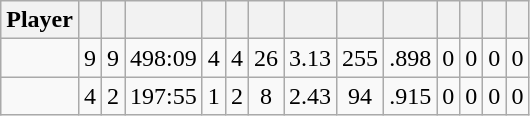<table class="wikitable sortable" style="text-align:center;">
<tr>
<th>Player</th>
<th></th>
<th></th>
<th></th>
<th></th>
<th></th>
<th></th>
<th></th>
<th></th>
<th></th>
<th></th>
<th></th>
<th></th>
<th></th>
</tr>
<tr>
<td></td>
<td>9</td>
<td>9</td>
<td>498:09</td>
<td>4</td>
<td>4</td>
<td>26</td>
<td>3.13</td>
<td>255</td>
<td>.898</td>
<td>0</td>
<td>0</td>
<td>0</td>
<td>0</td>
</tr>
<tr>
<td></td>
<td>4</td>
<td>2</td>
<td>197:55</td>
<td>1</td>
<td>2</td>
<td>8</td>
<td>2.43</td>
<td>94</td>
<td>.915</td>
<td>0</td>
<td>0</td>
<td>0</td>
<td>0</td>
</tr>
</table>
